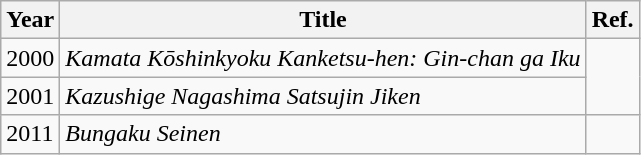<table class="wikitable">
<tr>
<th>Year</th>
<th>Title</th>
<th>Ref.</th>
</tr>
<tr>
<td>2000</td>
<td><em>Kamata Kōshinkyoku Kanketsu-hen: Gin-chan ga Iku</em></td>
<td rowspan="2"></td>
</tr>
<tr>
<td>2001</td>
<td><em>Kazushige Nagashima Satsujin Jiken</em></td>
</tr>
<tr>
<td>2011</td>
<td><em>Bungaku Seinen</em></td>
<td></td>
</tr>
</table>
